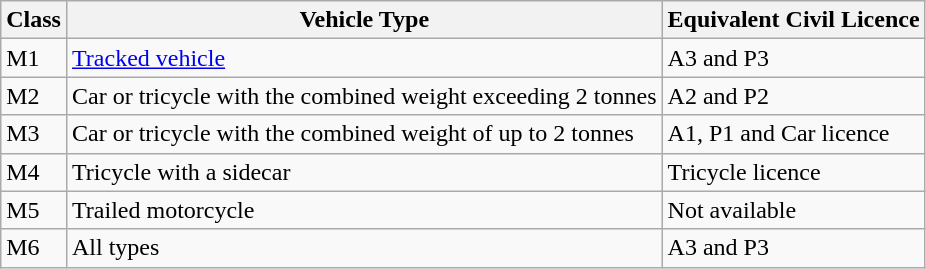<table class="wikitable">
<tr>
<th>Class</th>
<th>Vehicle Type</th>
<th>Equivalent Civil Licence</th>
</tr>
<tr>
<td>M1</td>
<td><a href='#'>Tracked vehicle</a></td>
<td>A3 and P3</td>
</tr>
<tr>
<td>M2</td>
<td>Car or tricycle with the combined weight exceeding 2 tonnes</td>
<td>A2 and P2</td>
</tr>
<tr>
<td>M3</td>
<td>Car or tricycle with the combined weight of up to 2 tonnes</td>
<td>A1, P1 and Car licence</td>
</tr>
<tr>
<td>M4</td>
<td>Tricycle with a sidecar</td>
<td>Tricycle licence</td>
</tr>
<tr>
<td>M5</td>
<td>Trailed motorcycle</td>
<td>Not available</td>
</tr>
<tr>
<td>M6</td>
<td>All types</td>
<td>A3 and P3</td>
</tr>
</table>
